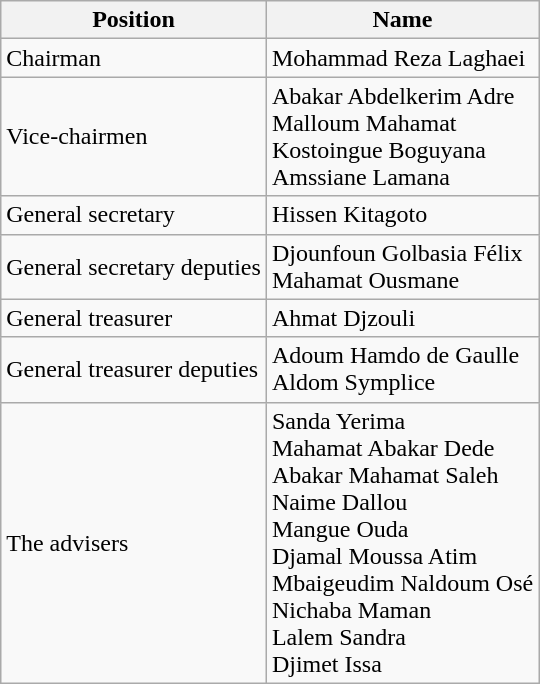<table class="wikitable">
<tr>
<th>Position</th>
<th>Name</th>
</tr>
<tr>
<td>Chairman</td>
<td>Mohammad Reza Laghaei</td>
</tr>
<tr>
<td>Vice-chairmen</td>
<td>Abakar Abdelkerim Adre<br>Malloum Mahamat<br>Kostoingue Boguyana<br>Amssiane Lamana</td>
</tr>
<tr>
<td>General secretary</td>
<td>Hissen Kitagoto</td>
</tr>
<tr>
<td>General secretary deputies</td>
<td>Djounfoun Golbasia Félix <br> Mahamat Ousmane</td>
</tr>
<tr>
<td>General treasurer</td>
<td>Ahmat Djzouli</td>
</tr>
<tr>
<td>General treasurer deputies</td>
<td>Adoum Hamdo de Gaulle <br> Aldom Symplice</td>
</tr>
<tr>
<td>The advisers</td>
<td>Sanda Yerima <br> Mahamat Abakar Dede<br> Abakar Mahamat Saleh<br> Naime Dallou<br> Mangue Ouda <br>Djamal Moussa Atim<br> Mbaigeudim Naldoum Osé<br> Nichaba Maman<br> Lalem Sandra <br>Djimet Issa</td>
</tr>
</table>
